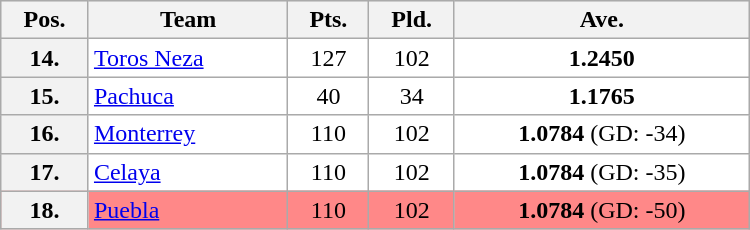<table class="wikitable"style="border: 1px solid #ffffff; background-color: #f0f0f0" cellspacing="1" cellpadding="1" width="500">
<tr bgcolor="#EFEFEF">
<th align="center">Pos.</th>
<th align="center">Team</th>
<th align="center">Pts.</th>
<th align="center">Pld.</th>
<th align="center">Ave.</th>
</tr>
<tr align="left" valign="top" bgcolor="ffffff">
<th align="center">14.</th>
<td><a href='#'>Toros Neza</a></td>
<td align="center">127</td>
<td align="center">102</td>
<td align="center"><strong>1.2450</strong></td>
</tr>
<tr align="left" valign="top" bgcolor="ffffff">
<th align="center">15.</th>
<td><a href='#'>Pachuca</a></td>
<td align="center">40</td>
<td align="center">34</td>
<td align="center"><strong>1.1765</strong></td>
</tr>
<tr align="left" valign="top" bgcolor="ffffff">
<th align="center">16.</th>
<td><a href='#'>Monterrey</a></td>
<td align="center">110</td>
<td align="center">102</td>
<td align="center"><strong>1.0784</strong> (GD: -34)</td>
</tr>
<tr align="left" valign="top" bgcolor="ffffff">
<th align="center">17.</th>
<td><a href='#'>Celaya</a></td>
<td align="center">110</td>
<td align="center">102</td>
<td align="center"><strong>1.0784</strong> (GD: -35)</td>
</tr>
<tr align="left" valign="top" bgcolor="ff8888">
<th align="center">18.</th>
<td><a href='#'>Puebla</a></td>
<td align="center">110</td>
<td align="center">102</td>
<td align="center"><strong>1.0784</strong> (GD: -50)</td>
</tr>
</table>
